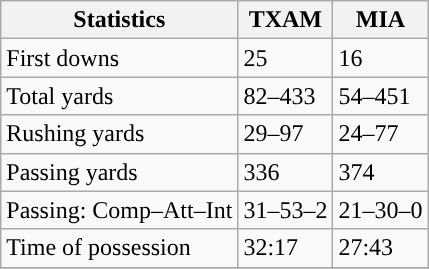<table class="wikitable" style="float: left;">
<tr>
<th>Statistics</th>
<th>TXAM</th>
<th>MIA</th>
</tr>
<tr>
<td>First downs</td>
<td>25</td>
<td>16</td>
</tr>
<tr>
<td>Total yards</td>
<td>82–433</td>
<td>54–451</td>
</tr>
<tr>
<td>Rushing yards</td>
<td>29–97</td>
<td>24–77</td>
</tr>
<tr>
<td>Passing yards</td>
<td>336</td>
<td>374</td>
</tr>
<tr>
<td>Passing: Comp–Att–Int</td>
<td>31–53–2</td>
<td>21–30–0</td>
</tr>
<tr>
<td>Time of possession</td>
<td>32:17</td>
<td>27:43</td>
</tr>
<tr>
</tr>
</table>
